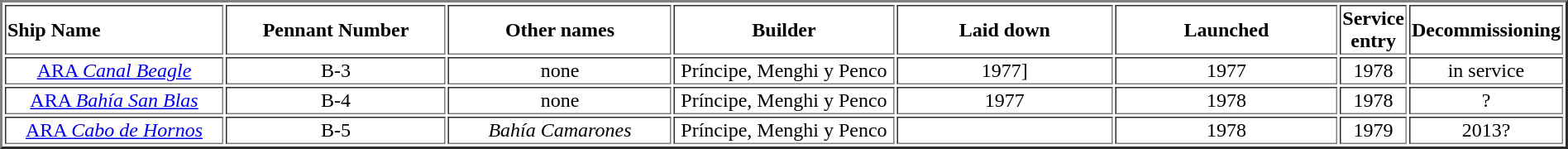<table width="100%" border="2">
<tr>
<th width="16%" align="left">Ship Name</th>
<th width="16%" align="center">Pennant Number</th>
<th width="16%" align="center">Other names</th>
<th width="16%" align="center">Builder</th>
<th width="16%" align="center">Laid down</th>
<th width="16%" align="center">Launched</th>
<th width="16%" align="center">Service entry</th>
<th width="16%" align="center">Decommissioning</th>
</tr>
<tr>
<td align="center"><a href='#'>ARA <em>Canal Beagle</em></a></td>
<td align="center">B-3</td>
<td align="center">none</td>
<td align="center">Príncipe, Menghi y Penco</td>
<td align="center">1977]</td>
<td align="center">1977</td>
<td align="center">1978</td>
<td align="center">in service</td>
</tr>
<tr>
<td align="center"><a href='#'>ARA <em>Bahía San Blas</em></a></td>
<td align="center">B-4</td>
<td align="center">none</td>
<td align="center">Príncipe, Menghi y Penco</td>
<td align="center">1977</td>
<td align="center">1978</td>
<td align="center">1978</td>
<td align="center">?</td>
</tr>
<tr>
<td align="center"><a href='#'>ARA <em>Cabo de Hornos</em></a></td>
<td align="center">B-5</td>
<td align="center"><em>Bahía Camarones</em></td>
<td align="center">Príncipe, Menghi y Penco</td>
<td align="center"></td>
<td align="center">1978</td>
<td align="center">1979</td>
<td align="center">2013?</td>
</tr>
</table>
